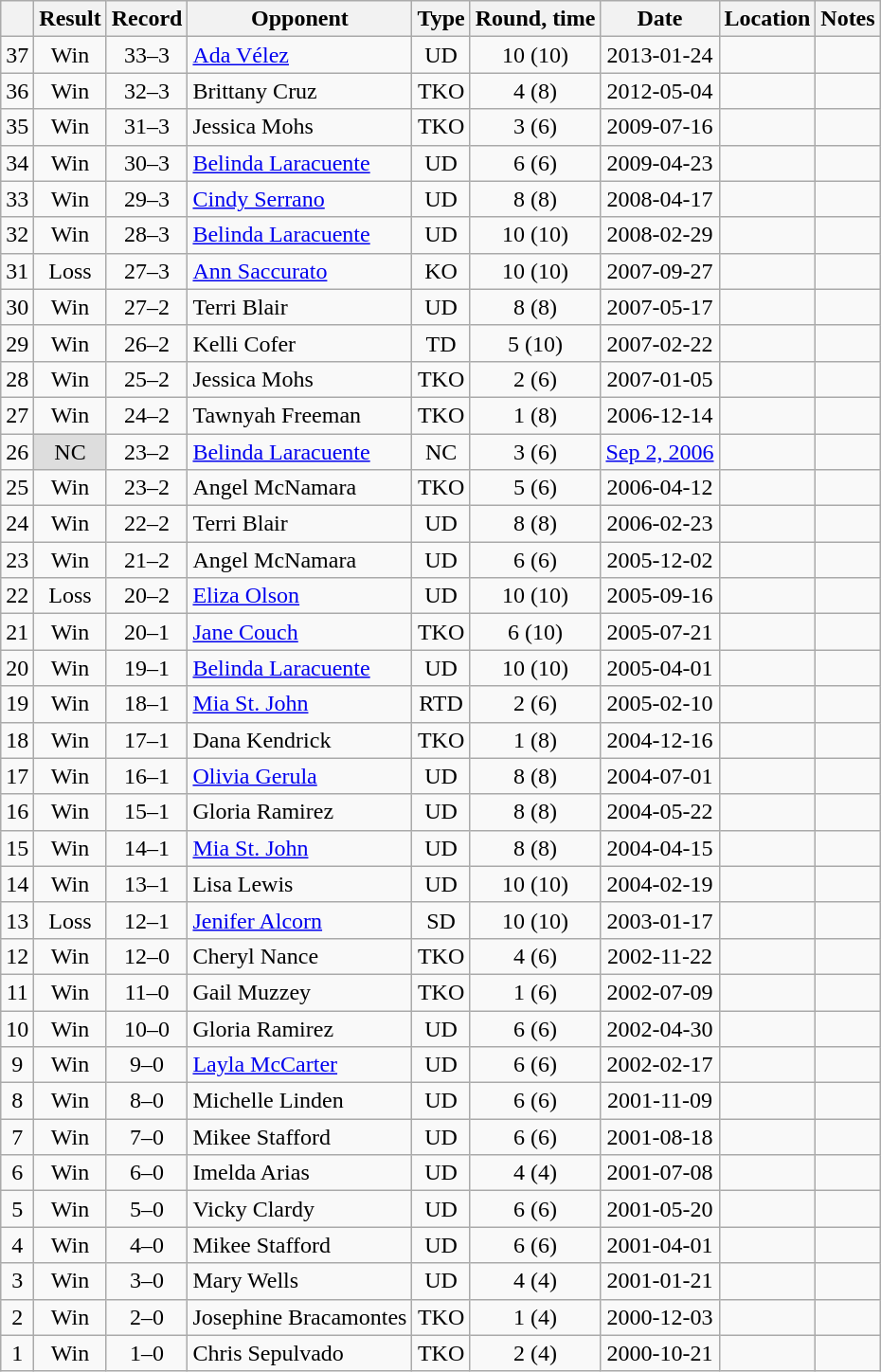<table class=wikitable style=text-align:center>
<tr>
<th></th>
<th>Result</th>
<th>Record</th>
<th>Opponent</th>
<th>Type</th>
<th>Round, time</th>
<th>Date</th>
<th>Location</th>
<th>Notes</th>
</tr>
<tr>
<td>37</td>
<td>Win</td>
<td>33–3 </td>
<td align=left><a href='#'>Ada Vélez</a></td>
<td>UD</td>
<td>10 (10)</td>
<td>2013-01-24</td>
<td align=left></td>
<td align=left></td>
</tr>
<tr>
<td>36</td>
<td>Win</td>
<td>32–3 </td>
<td align=left>Brittany Cruz</td>
<td>TKO</td>
<td>4 (8)</td>
<td>2012-05-04</td>
<td align=left></td>
<td align=left></td>
</tr>
<tr>
<td>35</td>
<td>Win</td>
<td>31–3 </td>
<td align=left>Jessica Mohs</td>
<td>TKO</td>
<td>3 (6)</td>
<td>2009-07-16</td>
<td align=left></td>
<td align=left></td>
</tr>
<tr>
<td>34</td>
<td>Win</td>
<td>30–3 </td>
<td align=left><a href='#'>Belinda Laracuente</a></td>
<td>UD</td>
<td>6 (6)</td>
<td>2009-04-23</td>
<td align=left></td>
<td align=left></td>
</tr>
<tr>
<td>33</td>
<td>Win</td>
<td>29–3 </td>
<td align=left><a href='#'>Cindy Serrano</a></td>
<td>UD</td>
<td>8 (8)</td>
<td>2008-04-17</td>
<td align=left></td>
<td align=left></td>
</tr>
<tr>
<td>32</td>
<td>Win</td>
<td>28–3 </td>
<td align=left><a href='#'>Belinda Laracuente</a></td>
<td>UD</td>
<td>10 (10)</td>
<td>2008-02-29</td>
<td align=left></td>
<td align=left></td>
</tr>
<tr>
<td>31</td>
<td>Loss</td>
<td>27–3 </td>
<td align=left><a href='#'>Ann Saccurato</a></td>
<td>KO</td>
<td>10 (10)</td>
<td>2007-09-27</td>
<td align=left></td>
<td align=left></td>
</tr>
<tr>
<td>30</td>
<td>Win</td>
<td>27–2 </td>
<td align=left>Terri Blair</td>
<td>UD</td>
<td>8 (8)</td>
<td>2007-05-17</td>
<td align=left></td>
<td align=left></td>
</tr>
<tr>
<td>29</td>
<td>Win</td>
<td>26–2 </td>
<td align=left>Kelli Cofer</td>
<td>TD</td>
<td>5 (10)</td>
<td>2007-02-22</td>
<td align=left></td>
<td align=left></td>
</tr>
<tr>
<td>28</td>
<td>Win</td>
<td>25–2 </td>
<td align=left>Jessica Mohs</td>
<td>TKO</td>
<td>2 (6)</td>
<td>2007-01-05</td>
<td align=left></td>
<td align=left></td>
</tr>
<tr>
<td>27</td>
<td>Win</td>
<td>24–2 </td>
<td align=left>Tawnyah Freeman</td>
<td>TKO</td>
<td>1 (8)</td>
<td>2006-12-14</td>
<td align=left></td>
<td align=left></td>
</tr>
<tr>
<td>26</td>
<td style=background:#DDD>NC</td>
<td>23–2 </td>
<td align=left><a href='#'>Belinda Laracuente</a></td>
<td>NC</td>
<td>3 (6)</td>
<td><a href='#'>Sep 2, 2006</a></td>
<td align=left></td>
<td align=left></td>
</tr>
<tr>
<td>25</td>
<td>Win</td>
<td>23–2</td>
<td align=left>Angel McNamara</td>
<td>TKO</td>
<td>5 (6)</td>
<td>2006-04-12</td>
<td align=left></td>
<td align=left></td>
</tr>
<tr>
<td>24</td>
<td>Win</td>
<td>22–2</td>
<td align=left>Terri Blair</td>
<td>UD</td>
<td>8 (8)</td>
<td>2006-02-23</td>
<td align=left></td>
<td align=left></td>
</tr>
<tr>
<td>23</td>
<td>Win</td>
<td>21–2</td>
<td align=left>Angel McNamara</td>
<td>UD</td>
<td>6 (6)</td>
<td>2005-12-02</td>
<td align=left></td>
<td align=left></td>
</tr>
<tr>
<td>22</td>
<td>Loss</td>
<td>20–2</td>
<td align=left><a href='#'>Eliza Olson</a></td>
<td>UD</td>
<td>10 (10)</td>
<td>2005-09-16</td>
<td align=left></td>
<td align=left></td>
</tr>
<tr>
<td>21</td>
<td>Win</td>
<td>20–1</td>
<td align=left><a href='#'>Jane Couch</a></td>
<td>TKO</td>
<td>6 (10)</td>
<td>2005-07-21</td>
<td align=left></td>
<td align=left></td>
</tr>
<tr>
<td>20</td>
<td>Win</td>
<td>19–1</td>
<td align=left><a href='#'>Belinda Laracuente</a></td>
<td>UD</td>
<td>10 (10)</td>
<td>2005-04-01</td>
<td align=left></td>
<td align=left></td>
</tr>
<tr>
<td>19</td>
<td>Win</td>
<td>18–1</td>
<td align=left><a href='#'>Mia St. John</a></td>
<td>RTD</td>
<td>2 (6)</td>
<td>2005-02-10</td>
<td align=left></td>
<td align=left></td>
</tr>
<tr>
<td>18</td>
<td>Win</td>
<td>17–1</td>
<td align=left>Dana Kendrick</td>
<td>TKO</td>
<td>1 (8)</td>
<td>2004-12-16</td>
<td align=left></td>
<td align=left></td>
</tr>
<tr>
<td>17</td>
<td>Win</td>
<td>16–1</td>
<td align=left><a href='#'>Olivia Gerula</a></td>
<td>UD</td>
<td>8 (8)</td>
<td>2004-07-01</td>
<td align=left></td>
<td align=left></td>
</tr>
<tr>
<td>16</td>
<td>Win</td>
<td>15–1</td>
<td align=left>Gloria Ramirez</td>
<td>UD</td>
<td>8 (8)</td>
<td>2004-05-22</td>
<td align=left></td>
<td align=left></td>
</tr>
<tr>
<td>15</td>
<td>Win</td>
<td>14–1</td>
<td align=left><a href='#'>Mia St. John</a></td>
<td>UD</td>
<td>8 (8)</td>
<td>2004-04-15</td>
<td align=left></td>
<td align=left></td>
</tr>
<tr>
<td>14</td>
<td>Win</td>
<td>13–1</td>
<td align=left>Lisa Lewis</td>
<td>UD</td>
<td>10 (10)</td>
<td>2004-02-19</td>
<td align=left></td>
<td align=left></td>
</tr>
<tr>
<td>13</td>
<td>Loss</td>
<td>12–1</td>
<td align=left><a href='#'>Jenifer Alcorn</a></td>
<td>SD</td>
<td>10 (10)</td>
<td>2003-01-17</td>
<td align=left></td>
<td align=left></td>
</tr>
<tr>
<td>12</td>
<td>Win</td>
<td>12–0</td>
<td align=left>Cheryl Nance</td>
<td>TKO</td>
<td>4 (6)</td>
<td>2002-11-22</td>
<td align=left></td>
<td align=left></td>
</tr>
<tr>
<td>11</td>
<td>Win</td>
<td>11–0</td>
<td align=left>Gail Muzzey</td>
<td>TKO</td>
<td>1 (6)</td>
<td>2002-07-09</td>
<td align=left></td>
<td align=left></td>
</tr>
<tr>
<td>10</td>
<td>Win</td>
<td>10–0</td>
<td align=left>Gloria Ramirez</td>
<td>UD</td>
<td>6 (6)</td>
<td>2002-04-30</td>
<td align=left></td>
<td align=left></td>
</tr>
<tr>
<td>9</td>
<td>Win</td>
<td>9–0</td>
<td align=left><a href='#'>Layla McCarter</a></td>
<td>UD</td>
<td>6 (6)</td>
<td>2002-02-17</td>
<td align=left></td>
<td align=left></td>
</tr>
<tr>
<td>8</td>
<td>Win</td>
<td>8–0</td>
<td align=left>Michelle Linden</td>
<td>UD</td>
<td>6 (6)</td>
<td>2001-11-09</td>
<td align=left></td>
<td align=left></td>
</tr>
<tr>
<td>7</td>
<td>Win</td>
<td>7–0</td>
<td align=left>Mikee Stafford</td>
<td>UD</td>
<td>6 (6)</td>
<td>2001-08-18</td>
<td align=left></td>
<td align=left></td>
</tr>
<tr>
<td>6</td>
<td>Win</td>
<td>6–0</td>
<td align=left>Imelda Arias</td>
<td>UD</td>
<td>4 (4)</td>
<td>2001-07-08</td>
<td align=left></td>
<td align=left></td>
</tr>
<tr>
<td>5</td>
<td>Win</td>
<td>5–0</td>
<td align=left>Vicky Clardy</td>
<td>UD</td>
<td>6 (6)</td>
<td>2001-05-20</td>
<td align=left></td>
<td align=left></td>
</tr>
<tr>
<td>4</td>
<td>Win</td>
<td>4–0</td>
<td align=left>Mikee Stafford</td>
<td>UD</td>
<td>6 (6)</td>
<td>2001-04-01</td>
<td align=left></td>
<td align=left></td>
</tr>
<tr>
<td>3</td>
<td>Win</td>
<td>3–0</td>
<td align=left>Mary Wells</td>
<td>UD</td>
<td>4 (4)</td>
<td>2001-01-21</td>
<td align=left></td>
<td align=left></td>
</tr>
<tr>
<td>2</td>
<td>Win</td>
<td>2–0</td>
<td align=left>Josephine Bracamontes</td>
<td>TKO</td>
<td>1 (4)</td>
<td>2000-12-03</td>
<td align=left></td>
<td align=left></td>
</tr>
<tr>
<td>1</td>
<td>Win</td>
<td>1–0</td>
<td align=left>Chris Sepulvado</td>
<td>TKO</td>
<td>2 (4)</td>
<td>2000-10-21</td>
<td align=left></td>
<td align=left></td>
</tr>
</table>
